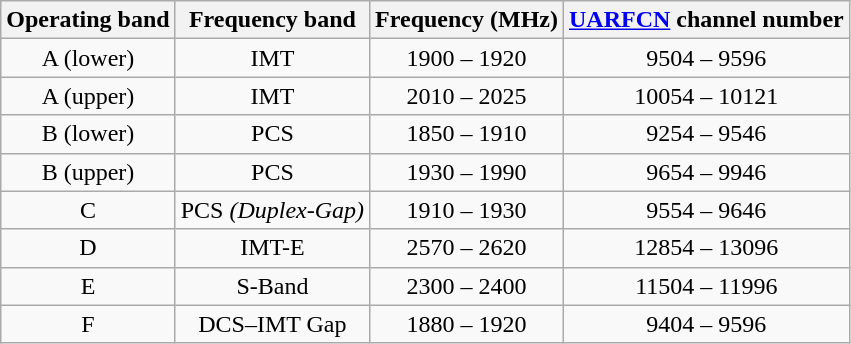<table class="wikitable" style="text-align:center">
<tr>
<th>Operating band</th>
<th>Frequency band</th>
<th>Frequency (MHz)</th>
<th><a href='#'>UARFCN</a> channel number</th>
</tr>
<tr>
<td>A (lower)</td>
<td>IMT</td>
<td>1900 – 1920</td>
<td>9504 – 9596</td>
</tr>
<tr>
<td>A (upper)</td>
<td>IMT</td>
<td>2010 – 2025</td>
<td>10054 – 10121</td>
</tr>
<tr>
<td>B (lower)</td>
<td>PCS</td>
<td>1850 – 1910</td>
<td>9254 – 9546</td>
</tr>
<tr>
<td>B (upper)</td>
<td>PCS</td>
<td>1930 – 1990</td>
<td>9654 – 9946</td>
</tr>
<tr>
<td>C</td>
<td>PCS <em>(Duplex-Gap)</em></td>
<td>1910 – 1930</td>
<td>9554 – 9646</td>
</tr>
<tr>
<td>D</td>
<td>IMT-E</td>
<td>2570 – 2620</td>
<td>12854 – 13096</td>
</tr>
<tr>
<td>E</td>
<td>S-Band</td>
<td>2300 – 2400</td>
<td>11504 – 11996</td>
</tr>
<tr>
<td>F</td>
<td>DCS–IMT Gap</td>
<td>1880 – 1920</td>
<td>9404 – 9596</td>
</tr>
</table>
